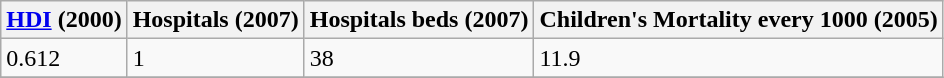<table class="wikitable" border="1">
<tr>
<th><a href='#'>HDI</a> (2000)</th>
<th>Hospitals (2007)</th>
<th>Hospitals beds (2007)</th>
<th>Children's Mortality every 1000 (2005)</th>
</tr>
<tr>
<td>0.612</td>
<td>1</td>
<td>38</td>
<td>11.9</td>
</tr>
<tr>
</tr>
</table>
